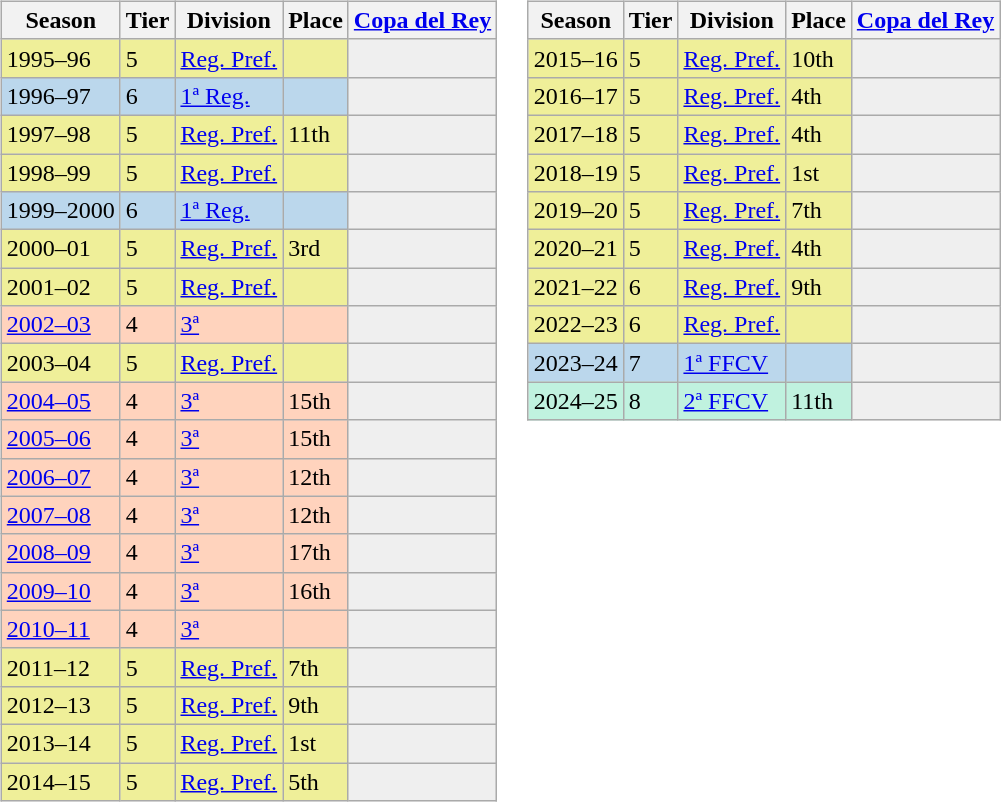<table>
<tr>
<td valign="top" width=0%><br><table class="wikitable">
<tr style="background:#f0f6fa;">
<th>Season</th>
<th>Tier</th>
<th>Division</th>
<th>Place</th>
<th><a href='#'>Copa del Rey</a></th>
</tr>
<tr>
<td style="background:#EFEF99;">1995–96</td>
<td style="background:#EFEF99;">5</td>
<td style="background:#EFEF99;"><a href='#'>Reg. Pref.</a></td>
<td style="background:#EFEF99;"></td>
<th style="background:#efefef;"></th>
</tr>
<tr>
<td style="background:#BBD7EC;">1996–97</td>
<td style="background:#BBD7EC;">6</td>
<td style="background:#BBD7EC;"><a href='#'>1ª Reg.</a></td>
<td style="background:#BBD7EC;"></td>
<th style="background:#efefef;"></th>
</tr>
<tr>
<td style="background:#EFEF99;">1997–98</td>
<td style="background:#EFEF99;">5</td>
<td style="background:#EFEF99;"><a href='#'>Reg. Pref.</a></td>
<td style="background:#EFEF99;">11th</td>
<th style="background:#efefef;"></th>
</tr>
<tr>
<td style="background:#EFEF99;">1998–99</td>
<td style="background:#EFEF99;">5</td>
<td style="background:#EFEF99;"><a href='#'>Reg. Pref.</a></td>
<td style="background:#EFEF99;"></td>
<th style="background:#efefef;"></th>
</tr>
<tr>
<td style="background:#BBD7EC;">1999–2000</td>
<td style="background:#BBD7EC;">6</td>
<td style="background:#BBD7EC;"><a href='#'>1ª Reg.</a></td>
<td style="background:#BBD7EC;"></td>
<th style="background:#efefef;"></th>
</tr>
<tr>
<td style="background:#EFEF99;">2000–01</td>
<td style="background:#EFEF99;">5</td>
<td style="background:#EFEF99;"><a href='#'>Reg. Pref.</a></td>
<td style="background:#EFEF99;">3rd</td>
<th style="background:#efefef;"></th>
</tr>
<tr>
<td style="background:#EFEF99;">2001–02</td>
<td style="background:#EFEF99;">5</td>
<td style="background:#EFEF99;"><a href='#'>Reg. Pref.</a></td>
<td style="background:#EFEF99;"></td>
<th style="background:#efefef;"></th>
</tr>
<tr>
<td style="background:#FFD3BD;"><a href='#'>2002–03</a></td>
<td style="background:#FFD3BD;">4</td>
<td style="background:#FFD3BD;"><a href='#'>3ª</a></td>
<td style="background:#FFD3BD;"></td>
<th style="background:#efefef;"></th>
</tr>
<tr>
<td style="background:#EFEF99;">2003–04</td>
<td style="background:#EFEF99;">5</td>
<td style="background:#EFEF99;"><a href='#'>Reg. Pref.</a></td>
<td style="background:#EFEF99;"></td>
<th style="background:#efefef;"></th>
</tr>
<tr>
<td style="background:#FFD3BD;"><a href='#'>2004–05</a></td>
<td style="background:#FFD3BD;">4</td>
<td style="background:#FFD3BD;"><a href='#'>3ª</a></td>
<td style="background:#FFD3BD;">15th</td>
<th style="background:#efefef;"></th>
</tr>
<tr>
<td style="background:#FFD3BD;"><a href='#'>2005–06</a></td>
<td style="background:#FFD3BD;">4</td>
<td style="background:#FFD3BD;"><a href='#'>3ª</a></td>
<td style="background:#FFD3BD;">15th</td>
<th style="background:#efefef;"></th>
</tr>
<tr>
<td style="background:#FFD3BD;"><a href='#'>2006–07</a></td>
<td style="background:#FFD3BD;">4</td>
<td style="background:#FFD3BD;"><a href='#'>3ª</a></td>
<td style="background:#FFD3BD;">12th</td>
<td style="background:#efefef;"></td>
</tr>
<tr>
<td style="background:#FFD3BD;"><a href='#'>2007–08</a></td>
<td style="background:#FFD3BD;">4</td>
<td style="background:#FFD3BD;"><a href='#'>3ª</a></td>
<td style="background:#FFD3BD;">12th</td>
<th style="background:#efefef;"></th>
</tr>
<tr>
<td style="background:#FFD3BD;"><a href='#'>2008–09</a></td>
<td style="background:#FFD3BD;">4</td>
<td style="background:#FFD3BD;"><a href='#'>3ª</a></td>
<td style="background:#FFD3BD;">17th</td>
<td style="background:#efefef;"></td>
</tr>
<tr>
<td style="background:#FFD3BD;"><a href='#'>2009–10</a></td>
<td style="background:#FFD3BD;">4</td>
<td style="background:#FFD3BD;"><a href='#'>3ª</a></td>
<td style="background:#FFD3BD;">16th</td>
<td style="background:#efefef;"></td>
</tr>
<tr>
<td style="background:#FFD3BD;"><a href='#'>2010–11</a></td>
<td style="background:#FFD3BD;">4</td>
<td style="background:#FFD3BD;"><a href='#'>3ª</a></td>
<td style="background:#FFD3BD;"></td>
<td style="background:#efefef;"></td>
</tr>
<tr>
<td style="background:#EFEF99;">2011–12</td>
<td style="background:#EFEF99;">5</td>
<td style="background:#EFEF99;"><a href='#'>Reg. Pref.</a></td>
<td style="background:#EFEF99;">7th</td>
<th style="background:#efefef;"></th>
</tr>
<tr>
<td style="background:#EFEF99;">2012–13</td>
<td style="background:#EFEF99;">5</td>
<td style="background:#EFEF99;"><a href='#'>Reg. Pref.</a></td>
<td style="background:#EFEF99;">9th</td>
<th style="background:#efefef;"></th>
</tr>
<tr>
<td style="background:#EFEF99;">2013–14</td>
<td style="background:#EFEF99;">5</td>
<td style="background:#EFEF99;"><a href='#'>Reg. Pref.</a></td>
<td style="background:#EFEF99;">1st</td>
<th style="background:#efefef;"></th>
</tr>
<tr>
<td style="background:#EFEF99;">2014–15</td>
<td style="background:#EFEF99;">5</td>
<td style="background:#EFEF99;"><a href='#'>Reg. Pref.</a></td>
<td style="background:#EFEF99;">5th</td>
<th style="background:#efefef;"></th>
</tr>
</table>
</td>
<td valign="top" width=0%><br><table class="wikitable">
<tr style="background:#f0f6fa;">
<th>Season</th>
<th>Tier</th>
<th>Division</th>
<th>Place</th>
<th><a href='#'>Copa del Rey</a></th>
</tr>
<tr>
<td style="background:#EFEF99;">2015–16</td>
<td style="background:#EFEF99;">5</td>
<td style="background:#EFEF99;"><a href='#'>Reg. Pref.</a></td>
<td style="background:#EFEF99;">10th</td>
<th style="background:#efefef;"></th>
</tr>
<tr>
<td style="background:#EFEF99;">2016–17</td>
<td style="background:#EFEF99;">5</td>
<td style="background:#EFEF99;"><a href='#'>Reg. Pref.</a></td>
<td style="background:#EFEF99;">4th</td>
<th style="background:#efefef;"></th>
</tr>
<tr>
<td style="background:#EFEF99;">2017–18</td>
<td style="background:#EFEF99;">5</td>
<td style="background:#EFEF99;"><a href='#'>Reg. Pref.</a></td>
<td style="background:#EFEF99;">4th</td>
<th style="background:#efefef;"></th>
</tr>
<tr>
<td style="background:#EFEF99;">2018–19</td>
<td style="background:#EFEF99;">5</td>
<td style="background:#EFEF99;"><a href='#'>Reg. Pref.</a></td>
<td style="background:#EFEF99;">1st</td>
<th style="background:#efefef;"></th>
</tr>
<tr>
<td style="background:#EFEF99;">2019–20</td>
<td style="background:#EFEF99;">5</td>
<td style="background:#EFEF99;"><a href='#'>Reg. Pref.</a></td>
<td style="background:#EFEF99;">7th</td>
<th style="background:#efefef;"></th>
</tr>
<tr>
<td style="background:#EFEF99;">2020–21</td>
<td style="background:#EFEF99;">5</td>
<td style="background:#EFEF99;"><a href='#'>Reg. Pref.</a></td>
<td style="background:#EFEF99;">4th</td>
<th style="background:#efefef;"></th>
</tr>
<tr>
<td style="background:#EFEF99;">2021–22</td>
<td style="background:#EFEF99;">6</td>
<td style="background:#EFEF99;"><a href='#'>Reg. Pref.</a></td>
<td style="background:#EFEF99;">9th</td>
<th style="background:#efefef;"></th>
</tr>
<tr>
<td style="background:#EFEF99;">2022–23</td>
<td style="background:#EFEF99;">6</td>
<td style="background:#EFEF99;"><a href='#'>Reg. Pref.</a></td>
<td style="background:#EFEF99;"></td>
<th style="background:#efefef;"></th>
</tr>
<tr>
<td style="background:#BBD7EC;">2023–24</td>
<td style="background:#BBD7EC;">7</td>
<td style="background:#BBD7EC;"><a href='#'>1ª FFCV</a></td>
<td style="background:#BBD7EC;"></td>
<th style="background:#efefef;"></th>
</tr>
<tr>
<td style="background:#C0F2DF;">2024–25</td>
<td style="background:#C0F2DF;">8</td>
<td style="background:#C0F2DF;"><a href='#'>2ª FFCV</a></td>
<td style="background:#C0F2DF;">11th</td>
<th style="background:#EFEFEF;"></th>
</tr>
</table>
</td>
</tr>
</table>
